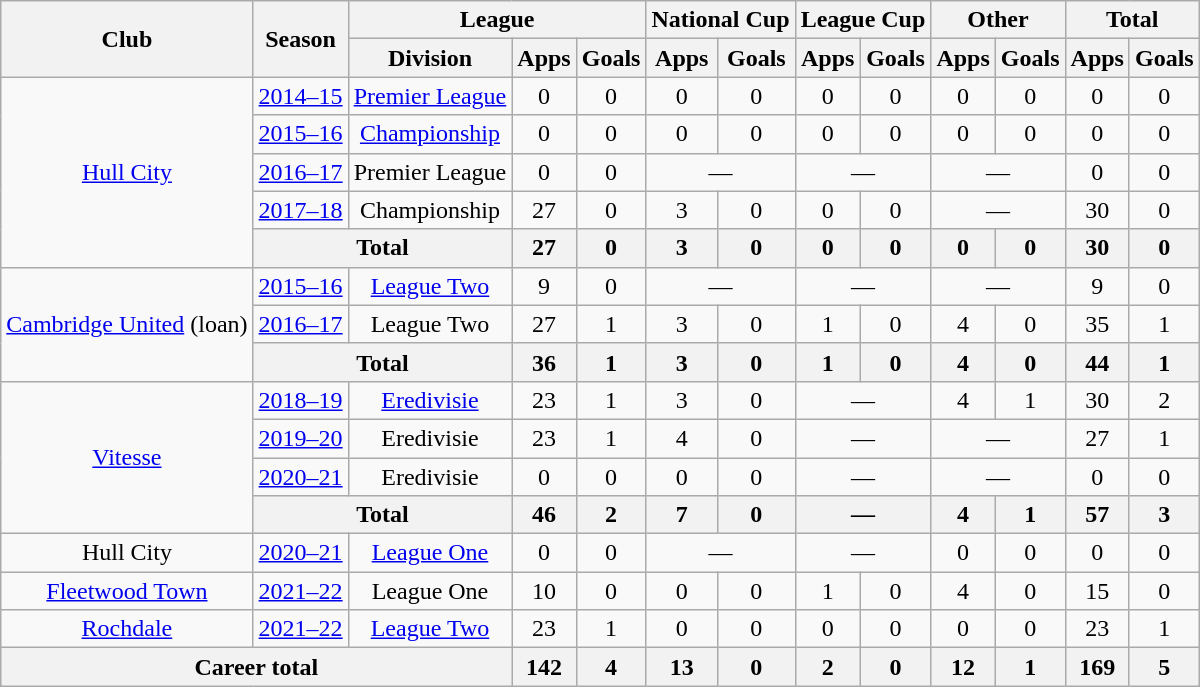<table class=wikitable style="text-align: center">
<tr>
<th rowspan=2>Club</th>
<th rowspan=2>Season</th>
<th colspan=3>League</th>
<th colspan=2>National Cup</th>
<th colspan=2>League Cup</th>
<th colspan=2>Other</th>
<th colspan=2>Total</th>
</tr>
<tr>
<th>Division</th>
<th>Apps</th>
<th>Goals</th>
<th>Apps</th>
<th>Goals</th>
<th>Apps</th>
<th>Goals</th>
<th>Apps</th>
<th>Goals</th>
<th>Apps</th>
<th>Goals</th>
</tr>
<tr>
<td rowspan=5><a href='#'>Hull City</a></td>
<td><a href='#'>2014–15</a></td>
<td><a href='#'>Premier League</a></td>
<td>0</td>
<td>0</td>
<td>0</td>
<td>0</td>
<td>0</td>
<td>0</td>
<td>0</td>
<td>0</td>
<td>0</td>
<td>0</td>
</tr>
<tr>
<td><a href='#'>2015–16</a></td>
<td><a href='#'>Championship</a></td>
<td>0</td>
<td>0</td>
<td>0</td>
<td>0</td>
<td>0</td>
<td>0</td>
<td>0</td>
<td>0</td>
<td>0</td>
<td>0</td>
</tr>
<tr>
<td><a href='#'>2016–17</a></td>
<td>Premier League</td>
<td>0</td>
<td>0</td>
<td colspan=2>—</td>
<td colspan=2>—</td>
<td colspan=2>—</td>
<td>0</td>
<td>0</td>
</tr>
<tr>
<td><a href='#'>2017–18</a></td>
<td>Championship</td>
<td>27</td>
<td>0</td>
<td>3</td>
<td>0</td>
<td>0</td>
<td>0</td>
<td colspan=2>—</td>
<td>30</td>
<td>0</td>
</tr>
<tr>
<th colspan=2>Total</th>
<th>27</th>
<th>0</th>
<th>3</th>
<th>0</th>
<th>0</th>
<th>0</th>
<th>0</th>
<th>0</th>
<th>30</th>
<th>0</th>
</tr>
<tr>
<td rowspan=3><a href='#'>Cambridge United</a> (loan)</td>
<td><a href='#'>2015–16</a></td>
<td><a href='#'>League Two</a></td>
<td>9</td>
<td>0</td>
<td colspan=2>—</td>
<td colspan=2>—</td>
<td colspan=2>—</td>
<td>9</td>
<td>0</td>
</tr>
<tr>
<td><a href='#'>2016–17</a></td>
<td>League Two</td>
<td>27</td>
<td>1</td>
<td>3</td>
<td>0</td>
<td>1</td>
<td>0</td>
<td>4</td>
<td>0</td>
<td>35</td>
<td>1</td>
</tr>
<tr>
<th colspan=2>Total</th>
<th>36</th>
<th>1</th>
<th>3</th>
<th>0</th>
<th>1</th>
<th>0</th>
<th>4</th>
<th>0</th>
<th>44</th>
<th>1</th>
</tr>
<tr>
<td rowspan=4><a href='#'>Vitesse</a></td>
<td><a href='#'>2018–19</a></td>
<td><a href='#'>Eredivisie</a></td>
<td>23</td>
<td>1</td>
<td>3</td>
<td>0</td>
<td colspan=2>—</td>
<td>4</td>
<td>1</td>
<td>30</td>
<td>2</td>
</tr>
<tr>
<td><a href='#'>2019–20</a></td>
<td>Eredivisie</td>
<td>23</td>
<td>1</td>
<td>4</td>
<td>0</td>
<td colspan=2>—</td>
<td colspan=2>—</td>
<td>27</td>
<td>1</td>
</tr>
<tr>
<td><a href='#'>2020–21</a></td>
<td>Eredivisie</td>
<td>0</td>
<td>0</td>
<td>0</td>
<td>0</td>
<td colspan=2>—</td>
<td colspan=2>—</td>
<td>0</td>
<td>0</td>
</tr>
<tr>
<th colspan=2>Total</th>
<th>46</th>
<th>2</th>
<th>7</th>
<th>0</th>
<th colspan=2>—</th>
<th>4</th>
<th>1</th>
<th>57</th>
<th>3</th>
</tr>
<tr>
<td rowspan=1>Hull City</td>
<td><a href='#'>2020–21</a></td>
<td><a href='#'>League One</a></td>
<td>0</td>
<td>0</td>
<td colspan=2>—</td>
<td colspan=2>—</td>
<td>0</td>
<td>0</td>
<td>0</td>
<td>0</td>
</tr>
<tr>
<td><a href='#'>Fleetwood Town</a></td>
<td><a href='#'>2021–22</a></td>
<td>League One</td>
<td>10</td>
<td>0</td>
<td>0</td>
<td>0</td>
<td>1</td>
<td>0</td>
<td>4</td>
<td>0</td>
<td>15</td>
<td>0</td>
</tr>
<tr>
<td><a href='#'>Rochdale</a></td>
<td><a href='#'>2021–22</a></td>
<td><a href='#'>League Two</a></td>
<td>23</td>
<td>1</td>
<td>0</td>
<td>0</td>
<td>0</td>
<td>0</td>
<td>0</td>
<td>0</td>
<td>23</td>
<td>1</td>
</tr>
<tr>
<th colspan=3>Career total</th>
<th>142</th>
<th>4</th>
<th>13</th>
<th>0</th>
<th>2</th>
<th>0</th>
<th>12</th>
<th>1</th>
<th>169</th>
<th>5</th>
</tr>
</table>
